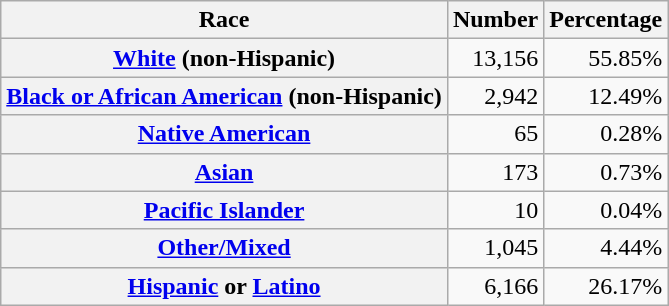<table class="wikitable" style="text-align:right">
<tr>
<th scope="col">Race</th>
<th scope="col">Number</th>
<th scope="col">Percentage</th>
</tr>
<tr>
<th scope="row"><a href='#'>White</a> (non-Hispanic)</th>
<td>13,156</td>
<td>55.85%</td>
</tr>
<tr>
<th scope="row"><a href='#'>Black or African American</a> (non-Hispanic)</th>
<td>2,942</td>
<td>12.49%</td>
</tr>
<tr>
<th scope="row"><a href='#'>Native American</a></th>
<td>65</td>
<td>0.28%</td>
</tr>
<tr>
<th scope="row"><a href='#'>Asian</a></th>
<td>173</td>
<td>0.73%</td>
</tr>
<tr>
<th scope="row"><a href='#'>Pacific Islander</a></th>
<td>10</td>
<td>0.04%</td>
</tr>
<tr>
<th scope="row"><a href='#'>Other/Mixed</a></th>
<td>1,045</td>
<td>4.44%</td>
</tr>
<tr>
<th scope="row"><a href='#'>Hispanic</a> or <a href='#'>Latino</a></th>
<td>6,166</td>
<td>26.17%</td>
</tr>
</table>
